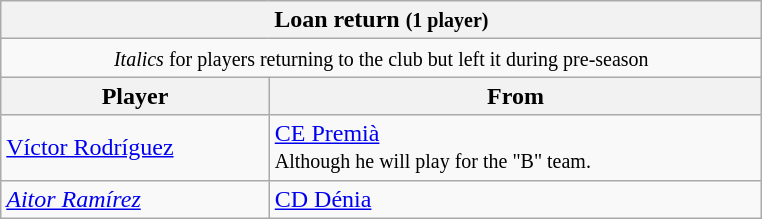<table class="wikitable collapsible collapsed">
<tr>
<th colspan="2" style="width:500px;"> <strong>Loan return</strong> <small>(1 player)</small></th>
</tr>
<tr>
<td colspan="2" style="text-align:center;"><small><em>Italics</em> for players returning to the club but left it during pre-season</small></td>
</tr>
<tr>
<th>Player</th>
<th>From</th>
</tr>
<tr>
<td> <a href='#'>Víctor Rodríguez</a></td>
<td> <a href='#'>CE Premià</a><br><small>Although he will play for the "B" team.</small></td>
</tr>
<tr>
<td> <em><a href='#'>Aitor Ramírez</a></em></td>
<td> <a href='#'>CD Dénia</a></td>
</tr>
</table>
